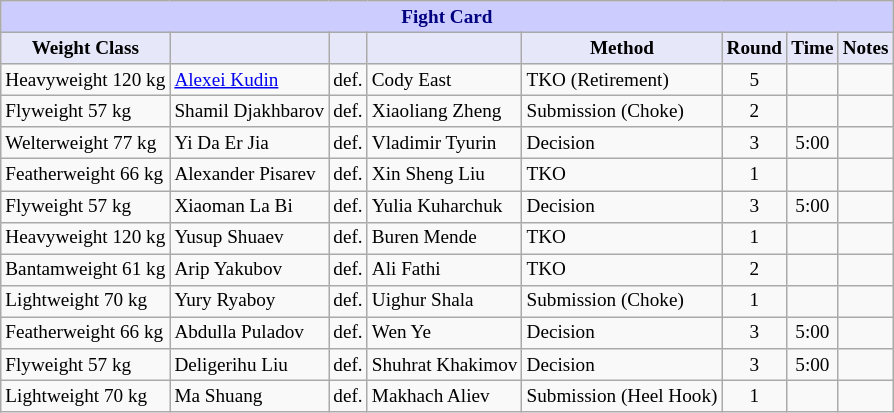<table class="wikitable" style="font-size: 80%;">
<tr>
<th colspan="8" style="background-color: #ccf; color: #000080; text-align: center;"><strong>Fight Card</strong></th>
</tr>
<tr>
<th colspan="1" style="background-color: #E6E8FA; color: #000000; text-align: center;">Weight Class</th>
<th colspan="1" style="background-color: #E6E8FA; color: #000000; text-align: center;"></th>
<th colspan="1" style="background-color: #E6E8FA; color: #000000; text-align: center;"></th>
<th colspan="1" style="background-color: #E6E8FA; color: #000000; text-align: center;"></th>
<th colspan="1" style="background-color: #E6E8FA; color: #000000; text-align: center;">Method</th>
<th colspan="1" style="background-color: #E6E8FA; color: #000000; text-align: center;">Round</th>
<th colspan="1" style="background-color: #E6E8FA; color: #000000; text-align: center;">Time</th>
<th colspan="1" style="background-color: #E6E8FA; color: #000000; text-align: center;">Notes</th>
</tr>
<tr>
<td>Heavyweight 120 kg</td>
<td> <a href='#'>Alexei Kudin</a></td>
<td>def.</td>
<td> Cody East</td>
<td>TKO (Retirement)</td>
<td align=center>5</td>
<td align=center></td>
<td></td>
</tr>
<tr>
<td>Flyweight 57 kg</td>
<td> Shamil Djakhbarov</td>
<td>def.</td>
<td> Xiaoliang Zheng</td>
<td>Submission (Choke)</td>
<td align=center>2</td>
<td align=center></td>
<td></td>
</tr>
<tr>
<td>Welterweight 77 kg</td>
<td> Yi Da Er Jia</td>
<td>def.</td>
<td> Vladimir Tyurin</td>
<td>Decision</td>
<td align=center>3</td>
<td align=center>5:00</td>
<td></td>
</tr>
<tr>
<td>Featherweight 66 kg</td>
<td> Alexander Pisarev</td>
<td>def.</td>
<td> Xin Sheng Liu</td>
<td>TKO</td>
<td align=center>1</td>
<td align=center></td>
<td></td>
</tr>
<tr>
<td>Flyweight 57 kg</td>
<td> Xiaoman La Bi</td>
<td>def.</td>
<td> Yulia Kuharchuk</td>
<td>Decision</td>
<td align=center>3</td>
<td align=center>5:00</td>
<td></td>
</tr>
<tr>
<td>Heavyweight 120 kg</td>
<td> Yusup Shuaev</td>
<td>def.</td>
<td> Buren Mende</td>
<td>TKO</td>
<td align=center>1</td>
<td align=center></td>
<td></td>
</tr>
<tr>
<td>Bantamweight 61 kg</td>
<td> Arip Yakubov</td>
<td>def.</td>
<td> Ali Fathi</td>
<td>TKO</td>
<td align=center>2</td>
<td align=center></td>
<td></td>
</tr>
<tr>
<td>Lightweight 70 kg</td>
<td> Yury Ryaboy</td>
<td>def.</td>
<td> Uighur Shala</td>
<td>Submission (Choke)</td>
<td align=center>1</td>
<td align=center></td>
<td></td>
</tr>
<tr>
<td>Featherweight 66 kg</td>
<td> Abdulla Puladov</td>
<td>def.</td>
<td> Wen Ye</td>
<td>Decision</td>
<td align=center>3</td>
<td align=center>5:00</td>
<td></td>
</tr>
<tr>
<td>Flyweight 57 kg</td>
<td> Deligerihu Liu</td>
<td>def.</td>
<td> Shuhrat Khakimov</td>
<td>Decision</td>
<td align=center>3</td>
<td align=center>5:00</td>
<td></td>
</tr>
<tr>
<td>Lightweight 70 kg</td>
<td> Ma Shuang</td>
<td>def.</td>
<td> Makhach Aliev</td>
<td>Submission (Heel Hook)</td>
<td align=center>1</td>
<td align=center></td>
<td></td>
</tr>
</table>
